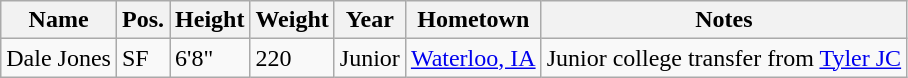<table class="wikitable sortable" border="1">
<tr>
<th>Name</th>
<th>Pos.</th>
<th>Height</th>
<th>Weight</th>
<th>Year</th>
<th>Hometown</th>
<th class="unsortable">Notes</th>
</tr>
<tr>
<td>Dale Jones</td>
<td>SF</td>
<td>6'8"</td>
<td>220</td>
<td>Junior</td>
<td><a href='#'>Waterloo, IA</a></td>
<td>Junior college transfer from <a href='#'>Tyler JC</a></td>
</tr>
</table>
